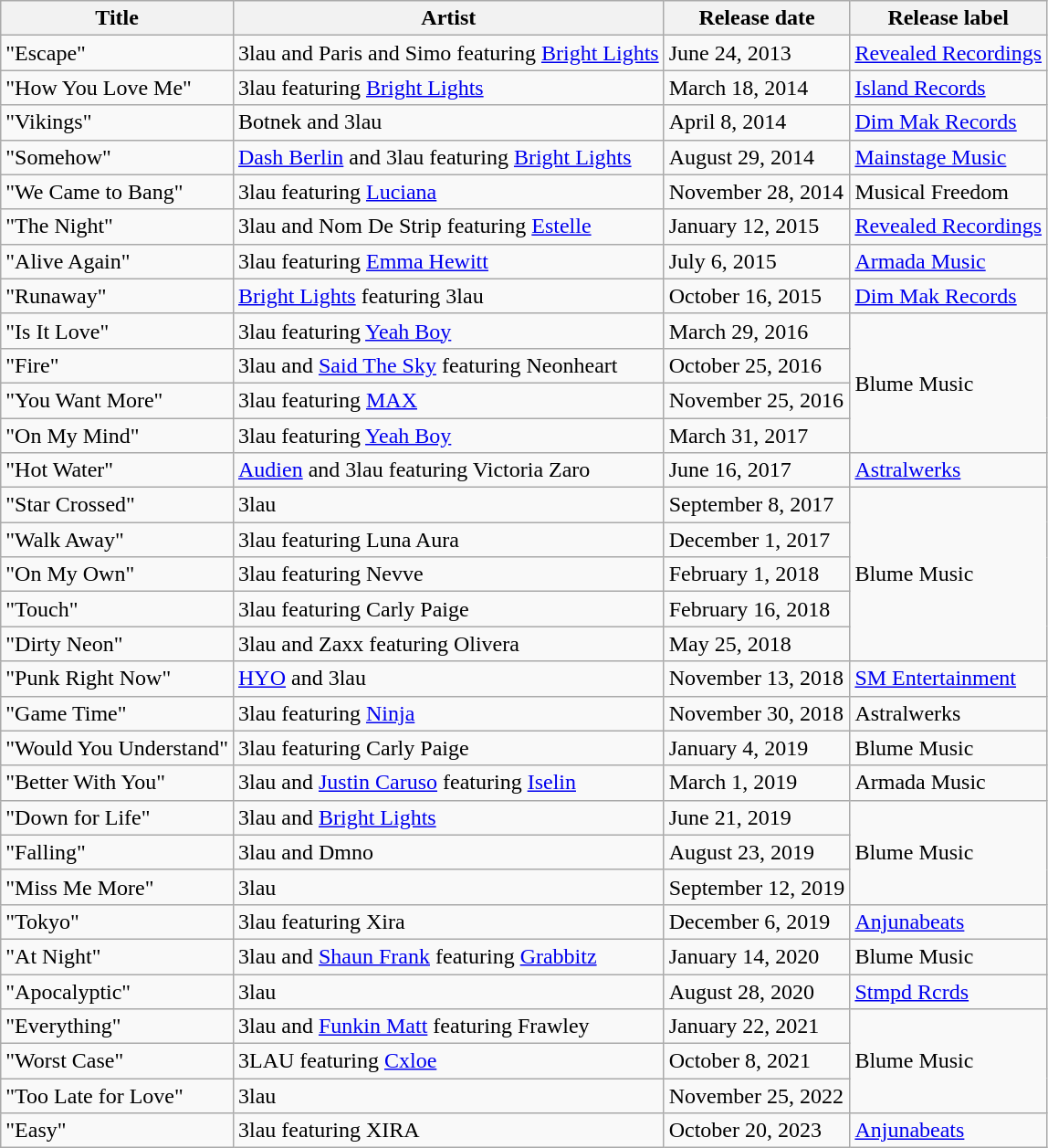<table class="wikitable plainrowheaders" style="text-align:left">
<tr>
<th>Title</th>
<th>Artist</th>
<th>Release date</th>
<th>Release label</th>
</tr>
<tr>
<td>"Escape"</td>
<td>3lau and Paris and Simo featuring <a href='#'>Bright Lights</a></td>
<td>June 24, 2013</td>
<td><a href='#'>Revealed Recordings</a></td>
</tr>
<tr>
<td>"How You Love Me"</td>
<td>3lau featuring <a href='#'>Bright Lights</a></td>
<td>March 18, 2014</td>
<td><a href='#'>Island Records</a></td>
</tr>
<tr>
<td>"Vikings"</td>
<td>Botnek and 3lau</td>
<td>April 8, 2014</td>
<td><a href='#'>Dim Mak Records</a></td>
</tr>
<tr>
<td>"Somehow"</td>
<td><a href='#'>Dash Berlin</a> and 3lau featuring <a href='#'>Bright Lights</a></td>
<td>August 29, 2014</td>
<td><a href='#'>Mainstage Music</a></td>
</tr>
<tr>
<td>"We Came to Bang"</td>
<td>3lau featuring <a href='#'>Luciana</a></td>
<td>November 28, 2014</td>
<td>Musical Freedom</td>
</tr>
<tr>
<td>"The Night"</td>
<td>3lau and Nom De Strip featuring <a href='#'>Estelle</a></td>
<td>January 12, 2015</td>
<td><a href='#'>Revealed Recordings</a></td>
</tr>
<tr>
<td>"Alive Again"</td>
<td>3lau featuring <a href='#'>Emma Hewitt</a></td>
<td>July 6, 2015</td>
<td><a href='#'>Armada Music</a></td>
</tr>
<tr>
<td>"Runaway"</td>
<td><a href='#'>Bright Lights</a> featuring 3lau</td>
<td>October 16, 2015</td>
<td><a href='#'>Dim Mak Records</a></td>
</tr>
<tr>
<td>"Is It Love"</td>
<td>3lau featuring <a href='#'>Yeah Boy</a></td>
<td>March 29, 2016</td>
<td rowspan="4">Blume Music</td>
</tr>
<tr>
<td>"Fire"</td>
<td>3lau and <a href='#'>Said The Sky</a> featuring Neonheart</td>
<td>October 25, 2016</td>
</tr>
<tr>
<td>"You Want More"</td>
<td>3lau featuring <a href='#'>MAX</a></td>
<td>November 25, 2016</td>
</tr>
<tr>
<td>"On My Mind"</td>
<td>3lau featuring <a href='#'>Yeah Boy</a></td>
<td>March 31, 2017</td>
</tr>
<tr>
<td>"Hot Water"</td>
<td><a href='#'>Audien</a> and 3lau featuring Victoria Zaro</td>
<td>June 16, 2017</td>
<td><a href='#'>Astralwerks</a></td>
</tr>
<tr>
<td>"Star Crossed"</td>
<td>3lau</td>
<td>September 8, 2017</td>
<td rowspan="5">Blume Music</td>
</tr>
<tr>
<td>"Walk Away"</td>
<td>3lau featuring Luna Aura</td>
<td>December 1, 2017</td>
</tr>
<tr>
<td>"On My Own"</td>
<td>3lau featuring Nevve</td>
<td>February 1, 2018</td>
</tr>
<tr>
<td>"Touch"</td>
<td>3lau featuring Carly Paige</td>
<td>February 16, 2018</td>
</tr>
<tr>
<td>"Dirty Neon"</td>
<td>3lau and Zaxx featuring Olivera</td>
<td>May 25, 2018</td>
</tr>
<tr>
<td>"Punk Right Now"</td>
<td><a href='#'>HYO</a> and 3lau</td>
<td>November 13, 2018</td>
<td><a href='#'>SM Entertainment</a></td>
</tr>
<tr>
<td>"Game Time"</td>
<td>3lau featuring <a href='#'>Ninja</a></td>
<td>November 30, 2018</td>
<td>Astralwerks</td>
</tr>
<tr>
<td>"Would You Understand"</td>
<td>3lau featuring Carly Paige</td>
<td>January 4, 2019</td>
<td>Blume Music</td>
</tr>
<tr>
<td>"Better With You"</td>
<td>3lau and <a href='#'>Justin Caruso</a> featuring <a href='#'>Iselin</a></td>
<td>March 1, 2019</td>
<td>Armada Music</td>
</tr>
<tr>
<td>"Down for Life"</td>
<td>3lau and <a href='#'>Bright Lights</a></td>
<td>June 21, 2019</td>
<td rowspan="3">Blume Music</td>
</tr>
<tr>
<td>"Falling"</td>
<td>3lau and Dmno</td>
<td>August 23, 2019</td>
</tr>
<tr>
<td>"Miss Me More"</td>
<td>3lau</td>
<td>September 12, 2019</td>
</tr>
<tr>
<td>"Tokyo"</td>
<td>3lau featuring Xira</td>
<td>December 6, 2019</td>
<td><a href='#'>Anjunabeats</a></td>
</tr>
<tr>
<td>"At Night"</td>
<td>3lau and <a href='#'>Shaun Frank</a> featuring <a href='#'>Grabbitz</a></td>
<td>January 14, 2020</td>
<td>Blume Music</td>
</tr>
<tr>
<td>"Apocalyptic"</td>
<td>3lau</td>
<td>August 28, 2020</td>
<td><a href='#'>Stmpd Rcrds</a></td>
</tr>
<tr>
<td>"Everything"</td>
<td>3lau and <a href='#'>Funkin Matt</a> featuring Frawley</td>
<td>January 22, 2021</td>
<td rowspan="3">Blume Music</td>
</tr>
<tr>
<td>"Worst Case"</td>
<td>3LAU featuring <a href='#'>Cxloe</a></td>
<td>October 8, 2021</td>
</tr>
<tr>
<td>"Too Late for Love"</td>
<td>3lau</td>
<td>November 25, 2022</td>
</tr>
<tr>
<td>"Easy"</td>
<td>3lau featuring XIRA</td>
<td>October 20, 2023</td>
<td><a href='#'>Anjunabeats</a></td>
</tr>
</table>
